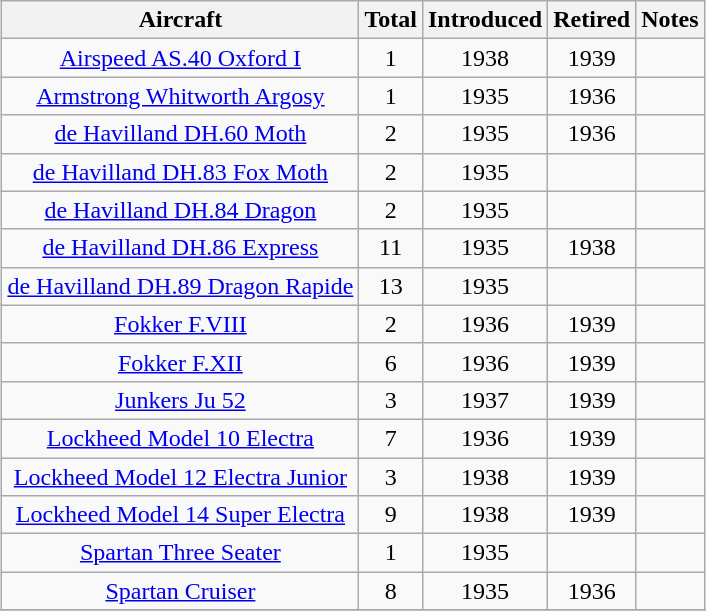<table class="wikitable" style="margin:0.5em auto; text-align:center">
<tr>
<th>Aircraft</th>
<th>Total</th>
<th>Introduced</th>
<th>Retired</th>
<th>Notes</th>
</tr>
<tr>
<td><a href='#'>Airspeed AS.40 Oxford I</a></td>
<td>1</td>
<td>1938</td>
<td>1939</td>
<td></td>
</tr>
<tr>
<td><a href='#'>Armstrong Whitworth Argosy</a></td>
<td>1</td>
<td>1935</td>
<td>1936</td>
<td></td>
</tr>
<tr>
<td><a href='#'>de Havilland DH.60 Moth</a></td>
<td>2</td>
<td>1935</td>
<td>1936</td>
<td></td>
</tr>
<tr>
<td><a href='#'>de Havilland DH.83 Fox Moth</a></td>
<td>2</td>
<td>1935</td>
<td></td>
<td></td>
</tr>
<tr>
<td><a href='#'>de Havilland DH.84 Dragon</a></td>
<td>2</td>
<td>1935</td>
<td></td>
<td></td>
</tr>
<tr>
<td><a href='#'>de Havilland DH.86 Express</a></td>
<td>11</td>
<td>1935</td>
<td>1938</td>
<td></td>
</tr>
<tr>
<td><a href='#'>de Havilland DH.89 Dragon Rapide</a></td>
<td>13</td>
<td>1935</td>
<td></td>
<td></td>
</tr>
<tr>
<td><a href='#'>Fokker F.VIII</a></td>
<td>2</td>
<td>1936</td>
<td>1939</td>
<td></td>
</tr>
<tr>
<td><a href='#'>Fokker F.XII</a></td>
<td>6</td>
<td>1936</td>
<td>1939</td>
<td></td>
</tr>
<tr>
<td><a href='#'>Junkers Ju 52</a></td>
<td>3</td>
<td>1937</td>
<td>1939</td>
<td></td>
</tr>
<tr>
<td><a href='#'>Lockheed Model 10 Electra</a></td>
<td>7</td>
<td>1936</td>
<td>1939</td>
<td></td>
</tr>
<tr>
<td><a href='#'>Lockheed Model 12 Electra Junior</a></td>
<td>3</td>
<td>1938</td>
<td>1939</td>
<td></td>
</tr>
<tr>
<td><a href='#'>Lockheed Model 14 Super Electra</a></td>
<td>9</td>
<td>1938</td>
<td>1939</td>
<td></td>
</tr>
<tr>
<td><a href='#'>Spartan Three Seater</a></td>
<td>1</td>
<td>1935</td>
<td></td>
<td></td>
</tr>
<tr>
<td><a href='#'>Spartan Cruiser</a></td>
<td>8</td>
<td>1935</td>
<td>1936</td>
<td></td>
</tr>
<tr>
</tr>
</table>
